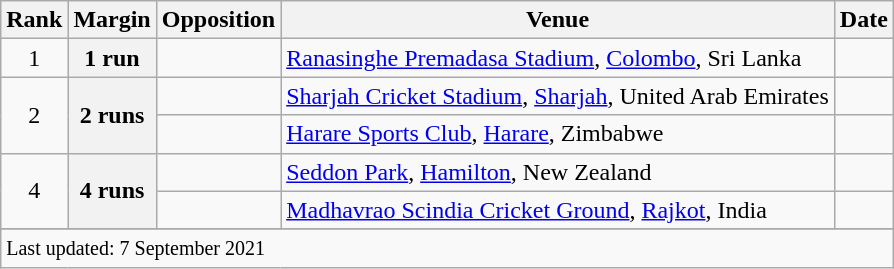<table class="wikitable plainrowheaders sortable">
<tr>
<th scope=col>Rank</th>
<th scope=col>Margin</th>
<th scope=col>Opposition</th>
<th scope=col>Venue</th>
<th scope=col>Date</th>
</tr>
<tr>
<td align=center>1</td>
<th scope=row style="text-align:center;">1 run</th>
<td></td>
<td><a href='#'>Ranasinghe Premadasa Stadium</a>, <a href='#'>Colombo</a>, Sri Lanka</td>
<td></td>
</tr>
<tr>
<td align=center rowspan=2>2</td>
<th scope=row style="text-align:center;" rowspan=2>2 runs</th>
<td></td>
<td><a href='#'>Sharjah Cricket Stadium</a>, <a href='#'>Sharjah</a>, United Arab Emirates</td>
<td></td>
</tr>
<tr>
<td></td>
<td><a href='#'>Harare Sports Club</a>, <a href='#'>Harare</a>, Zimbabwe</td>
<td></td>
</tr>
<tr>
<td align=center rowspan=2>4</td>
<th scope=row style="text-align:center;" rowspan=2>4 runs</th>
<td></td>
<td><a href='#'>Seddon Park</a>, <a href='#'>Hamilton</a>, New Zealand</td>
<td></td>
</tr>
<tr>
<td></td>
<td><a href='#'>Madhavrao Scindia Cricket Ground</a>, <a href='#'>Rajkot</a>, India</td>
<td></td>
</tr>
<tr>
</tr>
<tr class=sortbottom>
<td colspan=5><small>Last updated: 7 September 2021</small></td>
</tr>
</table>
